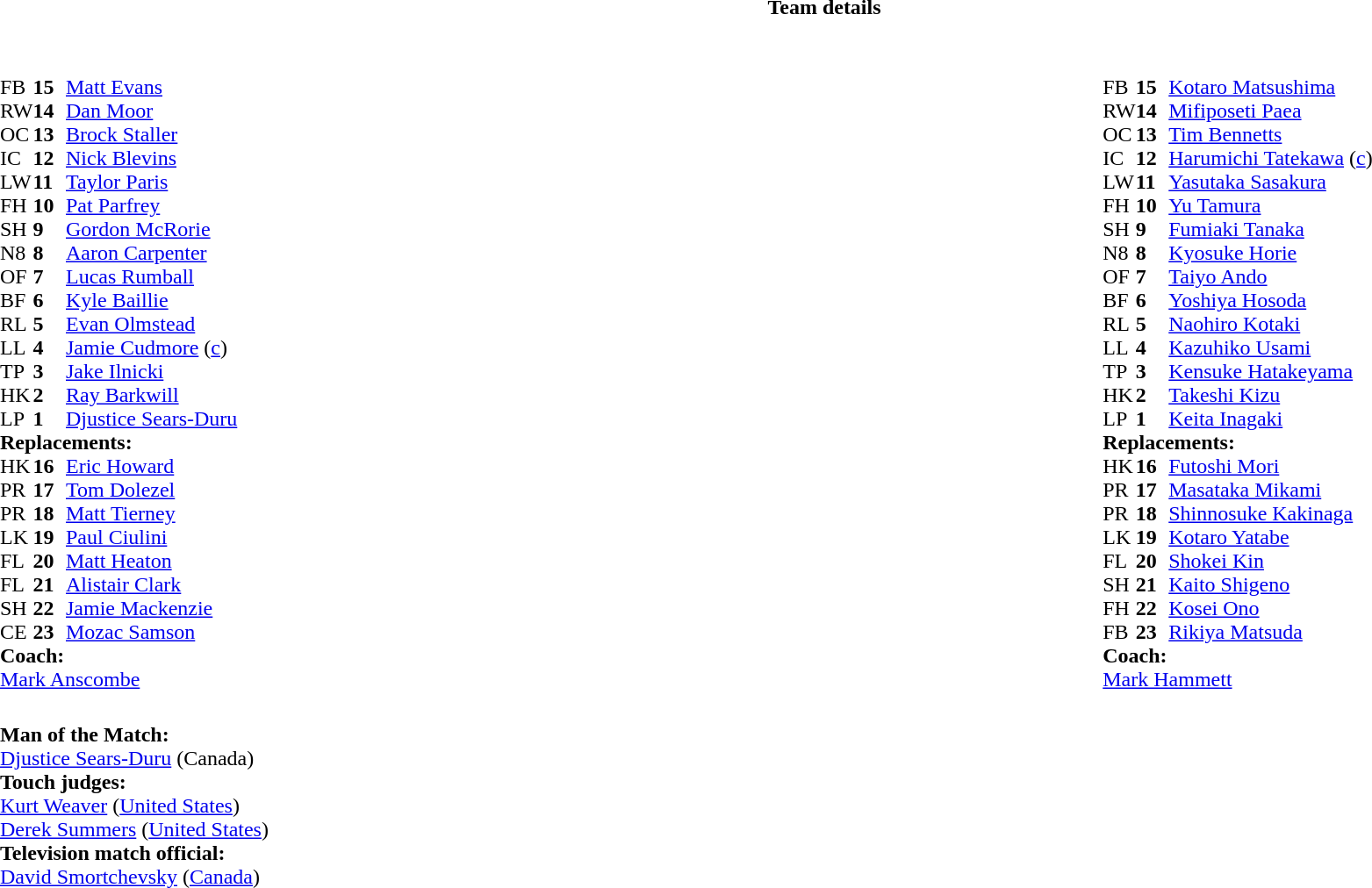<table border="0" style="width:100%;" class="collapsible collapsed">
<tr>
<th>Team details</th>
</tr>
<tr>
<td><br><table style="width:100%;">
<tr>
<td style="vertical-align:top; width:50%"><br><table cellspacing="0" cellpadding="0">
<tr>
<th width="25"></th>
<th width="25"></th>
</tr>
<tr>
<td>FB</td>
<td><strong>15</strong></td>
<td><a href='#'>Matt Evans</a></td>
</tr>
<tr>
<td>RW</td>
<td><strong>14</strong></td>
<td><a href='#'>Dan Moor</a></td>
</tr>
<tr>
<td>OC</td>
<td><strong>13</strong></td>
<td><a href='#'>Brock Staller</a></td>
</tr>
<tr>
<td>IC</td>
<td><strong>12</strong></td>
<td><a href='#'>Nick Blevins</a></td>
</tr>
<tr>
<td>LW</td>
<td><strong>11</strong></td>
<td><a href='#'>Taylor Paris</a></td>
<td></td>
<td></td>
</tr>
<tr>
<td>FH</td>
<td><strong>10</strong></td>
<td><a href='#'>Pat Parfrey</a></td>
<td></td>
<td></td>
</tr>
<tr>
<td>SH</td>
<td><strong>9</strong></td>
<td><a href='#'>Gordon McRorie</a></td>
</tr>
<tr>
<td>N8</td>
<td><strong>8</strong></td>
<td><a href='#'>Aaron Carpenter</a></td>
<td></td>
</tr>
<tr>
<td>OF</td>
<td><strong>7</strong></td>
<td><a href='#'>Lucas Rumball</a></td>
<td></td>
<td></td>
</tr>
<tr>
<td>BF</td>
<td><strong>6</strong></td>
<td><a href='#'>Kyle Baillie</a></td>
<td></td>
<td></td>
</tr>
<tr>
<td>RL</td>
<td><strong>5</strong></td>
<td><a href='#'>Evan Olmstead</a></td>
</tr>
<tr>
<td>LL</td>
<td><strong>4</strong></td>
<td><a href='#'>Jamie Cudmore</a> (<a href='#'>c</a>)</td>
<td></td>
<td></td>
</tr>
<tr>
<td>TP</td>
<td><strong>3</strong></td>
<td><a href='#'>Jake Ilnicki</a></td>
<td></td>
<td></td>
</tr>
<tr>
<td>HK</td>
<td><strong>2</strong></td>
<td><a href='#'>Ray Barkwill</a></td>
<td></td>
<td></td>
</tr>
<tr>
<td>LP</td>
<td><strong>1</strong></td>
<td><a href='#'>Djustice Sears-Duru</a></td>
</tr>
<tr>
<td colspan=3><strong>Replacements:</strong></td>
</tr>
<tr>
<td>HK</td>
<td><strong>16</strong></td>
<td><a href='#'>Eric Howard</a></td>
<td></td>
<td></td>
</tr>
<tr>
<td>PR</td>
<td><strong>17</strong></td>
<td><a href='#'>Tom Dolezel</a></td>
<td></td>
<td></td>
</tr>
<tr>
<td>PR</td>
<td><strong>18</strong></td>
<td><a href='#'>Matt Tierney</a></td>
</tr>
<tr>
<td>LK</td>
<td><strong>19</strong></td>
<td><a href='#'>Paul Ciulini</a></td>
<td></td>
<td></td>
</tr>
<tr>
<td>FL</td>
<td><strong>20</strong></td>
<td><a href='#'>Matt Heaton</a></td>
<td></td>
<td></td>
</tr>
<tr>
<td>FL</td>
<td><strong>21</strong></td>
<td><a href='#'>Alistair Clark</a></td>
<td></td>
<td></td>
</tr>
<tr>
<td>SH</td>
<td><strong>22</strong></td>
<td><a href='#'>Jamie Mackenzie</a></td>
<td></td>
<td></td>
</tr>
<tr>
<td>CE</td>
<td><strong>23</strong></td>
<td><a href='#'>Mozac Samson</a></td>
<td></td>
<td></td>
</tr>
<tr>
<td colspan=3><strong>Coach:</strong></td>
</tr>
<tr>
<td colspan="4"> <a href='#'>Mark Anscombe</a></td>
</tr>
</table>
</td>
<td style="vertical-align:top; width:50%"><br><table cellspacing="0" cellpadding="0" style="margin:auto">
<tr>
<th width="25"></th>
<th width="25"></th>
</tr>
<tr>
<td>FB</td>
<td><strong>15</strong></td>
<td><a href='#'>Kotaro Matsushima</a></td>
</tr>
<tr>
<td>RW</td>
<td><strong>14</strong></td>
<td><a href='#'>Mifiposeti Paea</a></td>
</tr>
<tr>
<td>OC</td>
<td><strong>13</strong></td>
<td><a href='#'>Tim Bennetts</a></td>
<td></td>
<td></td>
</tr>
<tr>
<td>IC</td>
<td><strong>12</strong></td>
<td><a href='#'>Harumichi Tatekawa</a> (<a href='#'>c</a>)</td>
</tr>
<tr>
<td>LW</td>
<td><strong>11</strong></td>
<td><a href='#'>Yasutaka Sasakura</a></td>
<td></td>
<td></td>
</tr>
<tr>
<td>FH</td>
<td><strong>10</strong></td>
<td><a href='#'>Yu Tamura</a></td>
</tr>
<tr>
<td>SH</td>
<td><strong>9</strong></td>
<td><a href='#'>Fumiaki Tanaka</a></td>
<td></td>
<td></td>
</tr>
<tr>
<td>N8</td>
<td><strong>8</strong></td>
<td><a href='#'>Kyosuke Horie</a></td>
</tr>
<tr>
<td>OF</td>
<td><strong>7</strong></td>
<td><a href='#'>Taiyo Ando</a></td>
<td></td>
<td></td>
</tr>
<tr>
<td>BF</td>
<td><strong>6</strong></td>
<td><a href='#'>Yoshiya Hosoda</a></td>
<td></td>
</tr>
<tr>
<td>RL</td>
<td><strong>5</strong></td>
<td><a href='#'>Naohiro Kotaki</a></td>
</tr>
<tr>
<td>LL</td>
<td><strong>4</strong></td>
<td><a href='#'>Kazuhiko Usami</a></td>
<td></td>
<td></td>
</tr>
<tr>
<td>TP</td>
<td><strong>3</strong></td>
<td><a href='#'>Kensuke Hatakeyama</a></td>
<td></td>
<td></td>
</tr>
<tr>
<td>HK</td>
<td><strong>2</strong></td>
<td><a href='#'>Takeshi Kizu</a></td>
</tr>
<tr>
<td>LP</td>
<td><strong>1</strong></td>
<td><a href='#'>Keita Inagaki</a></td>
</tr>
<tr>
<td colspan=3><strong>Replacements:</strong></td>
</tr>
<tr>
<td>HK</td>
<td><strong>16</strong></td>
<td><a href='#'>Futoshi Mori</a></td>
</tr>
<tr>
<td>PR</td>
<td><strong>17</strong></td>
<td><a href='#'>Masataka Mikami</a></td>
</tr>
<tr>
<td>PR</td>
<td><strong>18</strong></td>
<td><a href='#'>Shinnosuke Kakinaga</a></td>
<td></td>
<td></td>
</tr>
<tr>
<td>LK</td>
<td><strong>19</strong></td>
<td><a href='#'>Kotaro Yatabe</a></td>
<td></td>
<td></td>
</tr>
<tr>
<td>FL</td>
<td><strong>20</strong></td>
<td><a href='#'>Shokei Kin</a></td>
<td></td>
<td></td>
</tr>
<tr>
<td>SH</td>
<td><strong>21</strong></td>
<td><a href='#'>Kaito Shigeno</a></td>
<td></td>
<td></td>
</tr>
<tr>
<td>FH</td>
<td><strong>22</strong></td>
<td><a href='#'>Kosei Ono</a></td>
<td></td>
<td></td>
</tr>
<tr>
<td>FB</td>
<td><strong>23</strong></td>
<td><a href='#'>Rikiya Matsuda</a></td>
<td></td>
<td></td>
</tr>
<tr>
<td colspan=3><strong>Coach:</strong></td>
</tr>
<tr>
<td colspan="4"> <a href='#'>Mark Hammett</a></td>
</tr>
</table>
</td>
</tr>
</table>
<table style="width:100%">
<tr>
<td><br><strong>Man of the Match:</strong>
<br><a href='#'>Djustice Sears-Duru</a> (Canada)<br><strong>Touch judges:</strong>
<br><a href='#'>Kurt Weaver</a> (<a href='#'>United States</a>)
<br><a href='#'>Derek Summers</a> (<a href='#'>United States</a>)
<br><strong>Television match official:</strong>
<br><a href='#'>David Smortchevsky</a> (<a href='#'>Canada</a>)</td>
</tr>
</table>
</td>
</tr>
</table>
